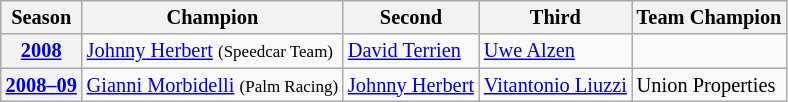<table class="wikitable" style="font-size:85%;">
<tr>
<th>Season</th>
<th>Champion</th>
<th>Second</th>
<th>Third</th>
<th>Team Champion</th>
</tr>
<tr>
<th><a href='#'>2008</a></th>
<td> <a href='#'>Johnny Herbert</a> <small>(Speedcar Team)</small></td>
<td> <a href='#'>David Terrien</a></td>
<td> <a href='#'>Uwe Alzen</a></td>
<td></td>
</tr>
<tr>
<th><a href='#'>2008–09</a></th>
<td> <a href='#'>Gianni Morbidelli</a> <small>(Palm Racing)</small></td>
<td> <a href='#'>Johnny Herbert</a></td>
<td> <a href='#'>Vitantonio Liuzzi</a></td>
<td> Union Properties</td>
</tr>
</table>
